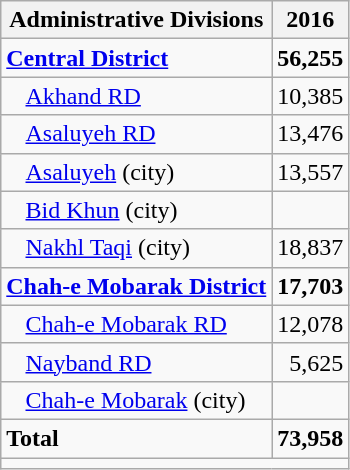<table class="wikitable">
<tr>
<th>Administrative Divisions</th>
<th>2016</th>
</tr>
<tr>
<td><strong><a href='#'>Central District</a></strong></td>
<td style="text-align: right;"><strong>56,255</strong></td>
</tr>
<tr>
<td style="padding-left: 1em;"><a href='#'>Akhand RD</a></td>
<td style="text-align: right;">10,385</td>
</tr>
<tr>
<td style="padding-left: 1em;"><a href='#'>Asaluyeh RD</a></td>
<td style="text-align: right;">13,476</td>
</tr>
<tr>
<td style="padding-left: 1em;"><a href='#'>Asaluyeh</a> (city)</td>
<td style="text-align: right;">13,557</td>
</tr>
<tr>
<td style="padding-left: 1em;"><a href='#'>Bid Khun</a> (city)</td>
<td style="text-align: right;"></td>
</tr>
<tr>
<td style="padding-left: 1em;"><a href='#'>Nakhl Taqi</a> (city)</td>
<td style="text-align: right;">18,837</td>
</tr>
<tr>
<td><strong><a href='#'>Chah-e Mobarak District</a></strong></td>
<td style="text-align: right;"><strong>17,703</strong></td>
</tr>
<tr>
<td style="padding-left: 1em;"><a href='#'>Chah-e Mobarak RD</a></td>
<td style="text-align: right;">12,078</td>
</tr>
<tr>
<td style="padding-left: 1em;"><a href='#'>Nayband RD</a></td>
<td style="text-align: right;">5,625</td>
</tr>
<tr>
<td style="padding-left: 1em;"><a href='#'>Chah-e Mobarak</a> (city)</td>
<td style="text-align: right;"></td>
</tr>
<tr>
<td><strong>Total</strong></td>
<td style="text-align: right;"><strong>73,958</strong></td>
</tr>
<tr>
<td colspan=2></td>
</tr>
</table>
